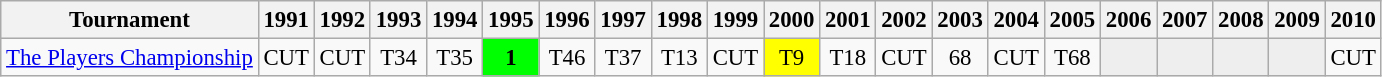<table class="wikitable" style="font-size:95%;text-align:center;">
<tr>
<th>Tournament</th>
<th>1991</th>
<th>1992</th>
<th>1993</th>
<th>1994</th>
<th>1995</th>
<th>1996</th>
<th>1997</th>
<th>1998</th>
<th>1999</th>
<th>2000</th>
<th>2001</th>
<th>2002</th>
<th>2003</th>
<th>2004</th>
<th>2005</th>
<th>2006</th>
<th>2007</th>
<th>2008</th>
<th>2009</th>
<th>2010</th>
</tr>
<tr>
<td align=left><a href='#'>The Players Championship</a></td>
<td>CUT</td>
<td>CUT</td>
<td>T34</td>
<td>T35</td>
<td style="background:lime;"><strong>1</strong></td>
<td>T46</td>
<td>T37</td>
<td>T13</td>
<td>CUT</td>
<td style="background:yellow;">T9</td>
<td>T18</td>
<td>CUT</td>
<td>68</td>
<td>CUT</td>
<td>T68</td>
<td style="background:#eeeeee;"></td>
<td style="background:#eeeeee;"></td>
<td style="background:#eeeeee;"></td>
<td style="background:#eeeeee;"></td>
<td>CUT</td>
</tr>
</table>
